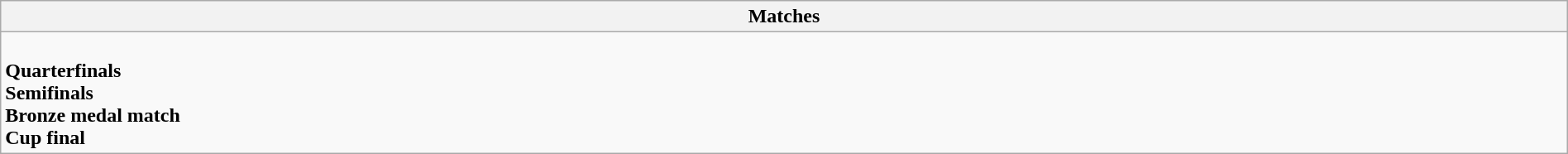<table class="wikitable collapsible collapsed" style="width:100%;">
<tr>
<th>Matches</th>
</tr>
<tr>
<td><br><strong>Quarterfinals</strong>



<br><strong>Semifinals</strong>

<br><strong>Bronze medal match</strong>
<br><strong>Cup final</strong>
</td>
</tr>
</table>
